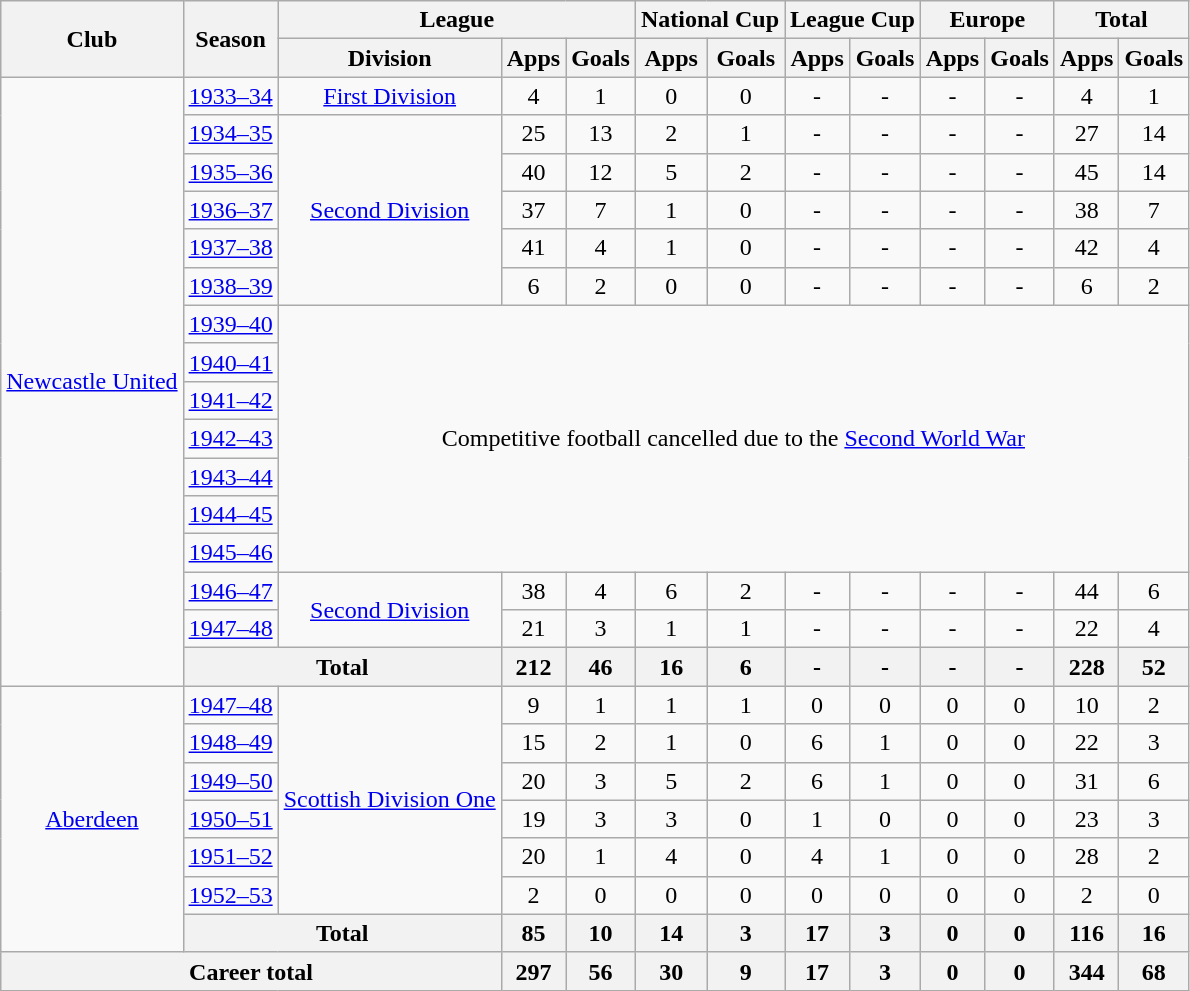<table class="wikitable" style="text-align:center">
<tr>
<th rowspan="2">Club</th>
<th rowspan="2">Season</th>
<th colspan="3">League</th>
<th colspan="2">National Cup</th>
<th colspan="2">League Cup</th>
<th colspan="2">Europe</th>
<th colspan="2">Total</th>
</tr>
<tr>
<th>Division</th>
<th>Apps</th>
<th>Goals</th>
<th>Apps</th>
<th>Goals</th>
<th>Apps</th>
<th>Goals</th>
<th>Apps</th>
<th>Goals</th>
<th>Apps</th>
<th>Goals</th>
</tr>
<tr>
<td rowspan="16"><a href='#'>Newcastle United</a></td>
<td><a href='#'>1933–34</a></td>
<td><a href='#'>First Division</a></td>
<td>4</td>
<td>1</td>
<td>0</td>
<td>0</td>
<td>-</td>
<td>-</td>
<td>-</td>
<td>-</td>
<td>4</td>
<td>1</td>
</tr>
<tr>
<td><a href='#'>1934–35</a></td>
<td rowspan="5"><a href='#'>Second Division</a></td>
<td>25</td>
<td>13</td>
<td>2</td>
<td>1</td>
<td>-</td>
<td>-</td>
<td>-</td>
<td>-</td>
<td>27</td>
<td>14</td>
</tr>
<tr>
<td><a href='#'>1935–36</a></td>
<td>40</td>
<td>12</td>
<td>5</td>
<td>2</td>
<td>-</td>
<td>-</td>
<td>-</td>
<td>-</td>
<td>45</td>
<td>14</td>
</tr>
<tr>
<td><a href='#'>1936–37</a></td>
<td>37</td>
<td>7</td>
<td>1</td>
<td>0</td>
<td>-</td>
<td>-</td>
<td>-</td>
<td>-</td>
<td>38</td>
<td>7</td>
</tr>
<tr>
<td><a href='#'>1937–38</a></td>
<td>41</td>
<td>4</td>
<td>1</td>
<td>0</td>
<td>-</td>
<td>-</td>
<td>-</td>
<td>-</td>
<td>42</td>
<td>4</td>
</tr>
<tr>
<td><a href='#'>1938–39</a></td>
<td>6</td>
<td>2</td>
<td>0</td>
<td>0</td>
<td>-</td>
<td>-</td>
<td>-</td>
<td>-</td>
<td>6</td>
<td>2</td>
</tr>
<tr>
<td><a href='#'>1939–40</a></td>
<td colspan="11" rowspan="7">Competitive football cancelled due to the <a href='#'>Second World War</a></td>
</tr>
<tr>
<td><a href='#'>1940–41</a></td>
</tr>
<tr>
<td><a href='#'>1941–42</a></td>
</tr>
<tr>
<td><a href='#'>1942–43</a></td>
</tr>
<tr>
<td><a href='#'>1943–44</a></td>
</tr>
<tr>
<td><a href='#'>1944–45</a></td>
</tr>
<tr>
<td><a href='#'>1945–46</a></td>
</tr>
<tr>
<td><a href='#'>1946–47</a></td>
<td rowspan="2"><a href='#'>Second Division</a></td>
<td>38</td>
<td>4</td>
<td>6</td>
<td>2</td>
<td>-</td>
<td>-</td>
<td>-</td>
<td>-</td>
<td>44</td>
<td>6</td>
</tr>
<tr>
<td><a href='#'>1947–48</a></td>
<td>21</td>
<td>3</td>
<td>1</td>
<td>1</td>
<td>-</td>
<td>-</td>
<td>-</td>
<td>-</td>
<td>22</td>
<td>4</td>
</tr>
<tr>
<th colspan="2">Total</th>
<th>212</th>
<th>46</th>
<th>16</th>
<th>6</th>
<th>-</th>
<th>-</th>
<th>-</th>
<th>-</th>
<th>228</th>
<th>52</th>
</tr>
<tr>
<td rowspan="7"><a href='#'>Aberdeen</a></td>
<td><a href='#'>1947–48</a></td>
<td rowspan="6"><a href='#'>Scottish Division One</a></td>
<td>9</td>
<td>1</td>
<td>1</td>
<td>1</td>
<td>0</td>
<td>0</td>
<td>0</td>
<td>0</td>
<td>10</td>
<td>2</td>
</tr>
<tr>
<td><a href='#'>1948–49</a></td>
<td>15</td>
<td>2</td>
<td>1</td>
<td>0</td>
<td>6</td>
<td>1</td>
<td>0</td>
<td>0</td>
<td>22</td>
<td>3</td>
</tr>
<tr>
<td><a href='#'>1949–50</a></td>
<td>20</td>
<td>3</td>
<td>5</td>
<td>2</td>
<td>6</td>
<td>1</td>
<td>0</td>
<td>0</td>
<td>31</td>
<td>6</td>
</tr>
<tr>
<td><a href='#'>1950–51</a></td>
<td>19</td>
<td>3</td>
<td>3</td>
<td>0</td>
<td>1</td>
<td>0</td>
<td>0</td>
<td>0</td>
<td>23</td>
<td>3</td>
</tr>
<tr>
<td><a href='#'>1951–52</a></td>
<td>20</td>
<td>1</td>
<td>4</td>
<td>0</td>
<td>4</td>
<td>1</td>
<td>0</td>
<td>0</td>
<td>28</td>
<td>2</td>
</tr>
<tr>
<td><a href='#'>1952–53</a></td>
<td>2</td>
<td>0</td>
<td>0</td>
<td>0</td>
<td>0</td>
<td>0</td>
<td>0</td>
<td>0</td>
<td>2</td>
<td>0</td>
</tr>
<tr>
<th colspan="2">Total</th>
<th>85</th>
<th>10</th>
<th>14</th>
<th>3</th>
<th>17</th>
<th>3</th>
<th>0</th>
<th>0</th>
<th>116</th>
<th>16</th>
</tr>
<tr>
<th colspan="3">Career total</th>
<th>297</th>
<th>56</th>
<th>30</th>
<th>9</th>
<th>17</th>
<th>3</th>
<th>0</th>
<th>0</th>
<th>344</th>
<th>68</th>
</tr>
</table>
